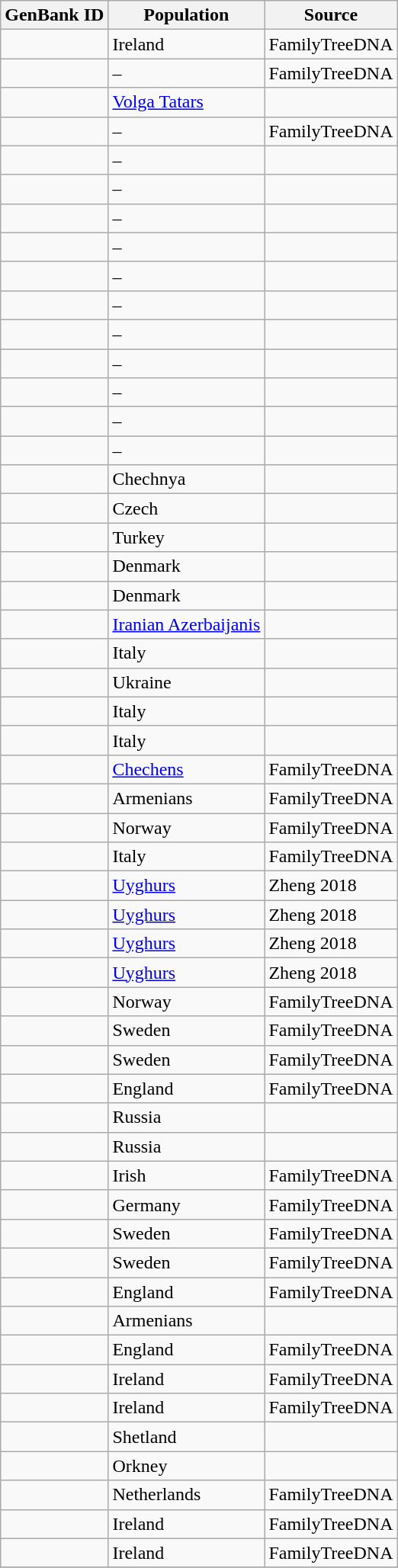<table class="wikitable sortable">
<tr>
<th scope="col">GenBank ID</th>
<th scope="col">Population</th>
<th scope="col">Source</th>
</tr>
<tr>
<td></td>
<td>Ireland</td>
<td>FamilyTreeDNA</td>
</tr>
<tr>
<td></td>
<td>–</td>
<td>FamilyTreeDNA</td>
</tr>
<tr>
<td></td>
<td><a href='#'>Volga Tatars</a></td>
<td></td>
</tr>
<tr>
<td></td>
<td>–</td>
<td>FamilyTreeDNA</td>
</tr>
<tr>
<td></td>
<td>–</td>
<td></td>
</tr>
<tr>
<td></td>
<td>–</td>
<td></td>
</tr>
<tr>
<td></td>
<td>–</td>
<td></td>
</tr>
<tr>
<td></td>
<td>–</td>
<td></td>
</tr>
<tr>
<td></td>
<td>–</td>
<td></td>
</tr>
<tr>
<td></td>
<td>–</td>
<td></td>
</tr>
<tr>
<td></td>
<td>–</td>
<td></td>
</tr>
<tr>
<td></td>
<td>–</td>
<td></td>
</tr>
<tr>
<td></td>
<td>–</td>
<td></td>
</tr>
<tr>
<td></td>
<td>–</td>
<td></td>
</tr>
<tr>
<td></td>
<td>–</td>
<td></td>
</tr>
<tr>
<td></td>
<td>Chechnya</td>
<td></td>
</tr>
<tr>
<td></td>
<td>Czech</td>
<td></td>
</tr>
<tr>
<td></td>
<td>Turkey</td>
<td></td>
</tr>
<tr>
<td></td>
<td>Denmark</td>
<td></td>
</tr>
<tr>
<td></td>
<td>Denmark</td>
<td></td>
</tr>
<tr>
<td></td>
<td><a href='#'>Iranian Azerbaijanis</a></td>
<td></td>
</tr>
<tr>
<td></td>
<td>Italy</td>
<td></td>
</tr>
<tr>
<td></td>
<td>Ukraine</td>
<td></td>
</tr>
<tr>
<td></td>
<td>Italy</td>
<td></td>
</tr>
<tr>
<td></td>
<td>Italy</td>
<td></td>
</tr>
<tr>
<td></td>
<td><a href='#'>Chechens</a></td>
<td>FamilyTreeDNA</td>
</tr>
<tr>
<td></td>
<td>Armenians</td>
<td>FamilyTreeDNA</td>
</tr>
<tr>
<td></td>
<td>Norway</td>
<td>FamilyTreeDNA</td>
</tr>
<tr>
<td></td>
<td>Italy</td>
<td>FamilyTreeDNA</td>
</tr>
<tr>
<td></td>
<td><a href='#'>Uyghurs</a></td>
<td>Zheng 2018</td>
</tr>
<tr>
<td></td>
<td><a href='#'>Uyghurs</a></td>
<td>Zheng 2018</td>
</tr>
<tr>
<td></td>
<td><a href='#'>Uyghurs</a></td>
<td>Zheng 2018</td>
</tr>
<tr>
<td></td>
<td><a href='#'>Uyghurs</a></td>
<td>Zheng 2018</td>
</tr>
<tr>
<td></td>
<td>Norway</td>
<td>FamilyTreeDNA</td>
</tr>
<tr>
<td></td>
<td>Sweden</td>
<td>FamilyTreeDNA</td>
</tr>
<tr>
<td></td>
<td>Sweden</td>
<td>FamilyTreeDNA</td>
</tr>
<tr>
<td></td>
<td>England</td>
<td>FamilyTreeDNA</td>
</tr>
<tr>
<td></td>
<td>Russia</td>
<td></td>
</tr>
<tr>
<td></td>
<td>Russia</td>
<td></td>
</tr>
<tr>
<td></td>
<td>Irish</td>
<td>FamilyTreeDNA</td>
</tr>
<tr>
<td></td>
<td>Germany</td>
<td>FamilyTreeDNA</td>
</tr>
<tr>
<td></td>
<td>Sweden</td>
<td>FamilyTreeDNA</td>
</tr>
<tr>
<td></td>
<td>Sweden</td>
<td>FamilyTreeDNA</td>
</tr>
<tr>
<td></td>
<td>England</td>
<td>FamilyTreeDNA</td>
</tr>
<tr>
<td></td>
<td>Armenians</td>
<td></td>
</tr>
<tr>
<td></td>
<td>England</td>
<td>FamilyTreeDNA</td>
</tr>
<tr>
<td></td>
<td>Ireland</td>
<td>FamilyTreeDNA</td>
</tr>
<tr>
<td></td>
<td>Ireland</td>
<td>FamilyTreeDNA</td>
</tr>
<tr>
<td></td>
<td>Shetland</td>
<td></td>
</tr>
<tr>
<td></td>
<td>Orkney</td>
<td></td>
</tr>
<tr>
<td></td>
<td>Netherlands</td>
<td>FamilyTreeDNA</td>
</tr>
<tr>
<td></td>
<td>Ireland</td>
<td>FamilyTreeDNA</td>
</tr>
<tr>
<td></td>
<td>Ireland</td>
<td>FamilyTreeDNA</td>
</tr>
<tr>
</tr>
</table>
